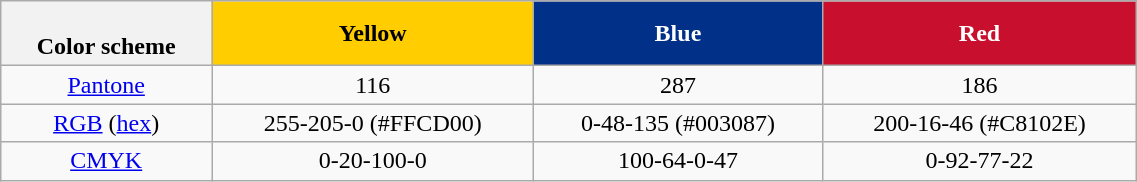<table class=wikitable width=60% style="text-align:center;">
<tr>
<th><br>Color scheme</th>
<th style="background:#FFCD00">Yellow</th>
<th style="background:#003087; color:#FFFFFF"><span>Blue</span></th>
<th style="background:#C8102E; color:#FFFFFF"><span>Red</span></th>
</tr>
<tr>
<td><a href='#'>Pantone</a></td>
<td>116</td>
<td>287</td>
<td>186</td>
</tr>
<tr>
<td><a href='#'>RGB</a> (<a href='#'>hex</a>)</td>
<td>255-205-0 (#FFCD00)</td>
<td>0-48-135 (#003087)</td>
<td>200-16-46 (#C8102E)</td>
</tr>
<tr>
<td><a href='#'>CMYK</a></td>
<td>0-20-100-0</td>
<td>100-64-0-47</td>
<td>0-92-77-22</td>
</tr>
</table>
